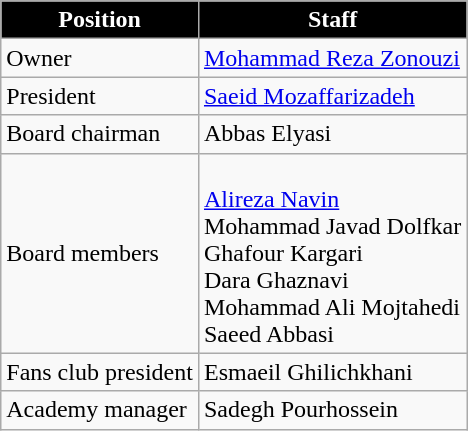<table class="wikitable">
<tr>
<th style="color:white; background:#000000;">Position</th>
<th style="color:white; background:#000000;">Staff</th>
</tr>
<tr>
<td>Owner</td>
<td><a href='#'>Mohammad Reza Zonouzi</a></td>
</tr>
<tr>
<td>President</td>
<td><a href='#'>Saeid Mozaffarizadeh</a></td>
</tr>
<tr>
<td>Board chairman</td>
<td>Abbas Elyasi</td>
</tr>
<tr>
<td>Board members</td>
<td><br><a href='#'>Alireza Navin</a><br>Mohammad Javad Dolfkar<br>Ghafour Kargari<br>Dara Ghaznavi<br>Mohammad Ali Mojtahedi<br>Saeed Abbasi</td>
</tr>
<tr>
<td>Fans club president</td>
<td>Esmaeil Ghilichkhani</td>
</tr>
<tr>
<td>Academy manager</td>
<td>Sadegh Pourhossein</td>
</tr>
</table>
